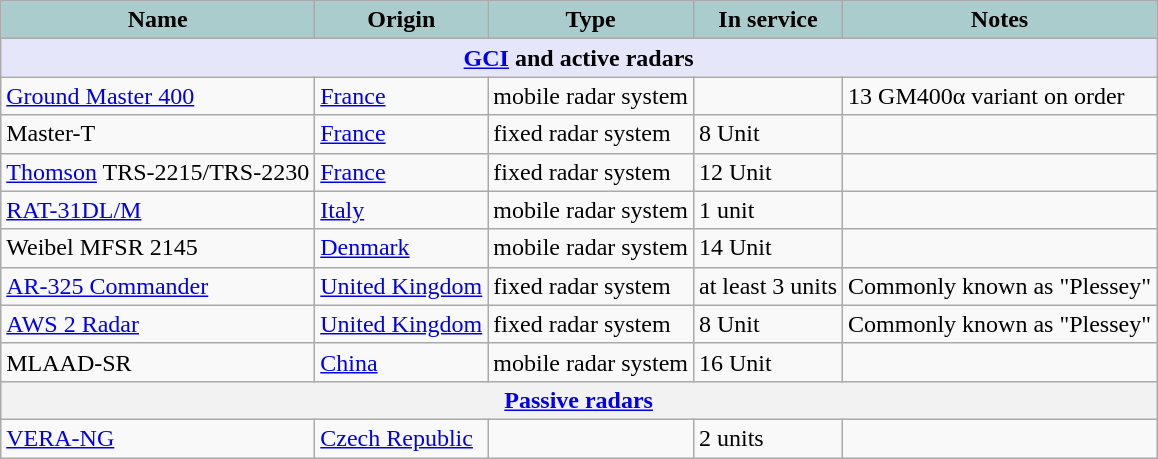<table class="wikitable">
<tr>
<th style="text-align:center; background:#acc;">Name</th>
<th style="text-align: center; background:#acc;">Origin</th>
<th style="text-align:l center; background:#acc;">Type</th>
<th style="text-align:l center; background:#acc;">In service</th>
<th style="text-align: center; background:#acc;">Notes</th>
</tr>
<tr>
<th colspan="5" style="align: center; background: lavender;"><a href='#'>GCI</a> and active radars</th>
</tr>
<tr>
<td><a href='#'>Ground Master 400</a></td>
<td><a href='#'>France</a></td>
<td>mobile radar system</td>
<td></td>
<td>13 GM400α variant on order</td>
</tr>
<tr>
<td>Master-T</td>
<td><a href='#'>France</a></td>
<td>fixed radar system</td>
<td>8 Unit</td>
<td></td>
</tr>
<tr>
<td><a href='#'>Thomson</a> TRS-2215/TRS-2230</td>
<td><a href='#'>France</a></td>
<td>fixed radar system</td>
<td>12 Unit</td>
<td></td>
</tr>
<tr>
<td><a href='#'>RAT-31DL/M</a></td>
<td><a href='#'>Italy</a></td>
<td>mobile radar system</td>
<td>1 unit</td>
<td></td>
</tr>
<tr>
<td>Weibel MFSR 2145</td>
<td><a href='#'>Denmark</a></td>
<td>mobile radar system</td>
<td>14 Unit</td>
<td></td>
</tr>
<tr>
<td><a href='#'>AR-325 Commander</a></td>
<td><a href='#'>United Kingdom</a></td>
<td>fixed radar system</td>
<td>at least 3 units</td>
<td>Commonly known as "Plessey"</td>
</tr>
<tr>
<td><a href='#'>AWS 2 Radar</a></td>
<td><a href='#'>United Kingdom</a></td>
<td>fixed radar system</td>
<td>8 Unit</td>
<td>Commonly known as "Plessey"</td>
</tr>
<tr>
<td>MLAAD-SR</td>
<td><a href='#'>China</a></td>
<td>mobile radar system</td>
<td>16 Unit</td>
<td></td>
</tr>
<tr>
<th colspan="5"><a href='#'>Passive radars</a></th>
</tr>
<tr>
<td><a href='#'>VERA-NG</a></td>
<td><a href='#'>Czech Republic</a></td>
<td></td>
<td>2 units</td>
<td></td>
</tr>
</table>
